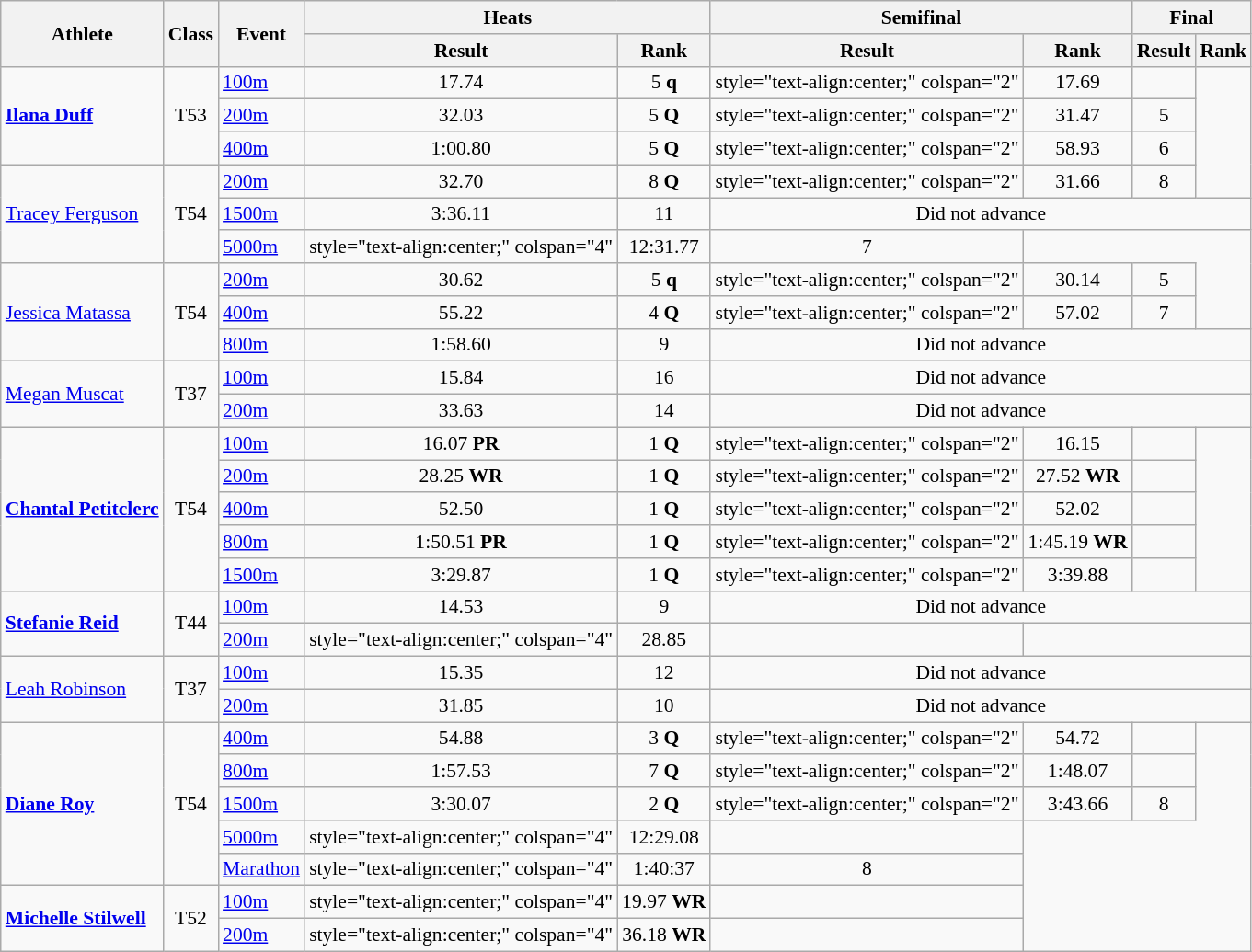<table class=wikitable style="font-size:90%">
<tr>
<th rowspan="2">Athlete</th>
<th rowspan="2">Class</th>
<th rowspan="2">Event</th>
<th colspan="2">Heats</th>
<th colspan="2">Semifinal</th>
<th colspan="2">Final</th>
</tr>
<tr>
<th>Result</th>
<th>Rank</th>
<th>Result</th>
<th>Rank</th>
<th>Result</th>
<th>Rank</th>
</tr>
<tr>
<td rowspan="3"><strong><a href='#'>Ilana Duff</a></strong></td>
<td rowspan="3" style="text-align:center;">T53</td>
<td><a href='#'>100m</a></td>
<td style="text-align:center;">17.74</td>
<td style="text-align:center;">5 <strong>q</strong></td>
<td>style="text-align:center;" colspan="2" </td>
<td style="text-align:center;">17.69</td>
<td style="text-align:center;"></td>
</tr>
<tr>
<td><a href='#'>200m</a></td>
<td style="text-align:center;">32.03</td>
<td style="text-align:center;">5 <strong>Q</strong></td>
<td>style="text-align:center;" colspan="2" </td>
<td style="text-align:center;">31.47</td>
<td style="text-align:center;">5</td>
</tr>
<tr>
<td><a href='#'>400m</a></td>
<td style="text-align:center;">1:00.80</td>
<td style="text-align:center;">5 <strong>Q</strong></td>
<td>style="text-align:center;" colspan="2" </td>
<td style="text-align:center;">58.93</td>
<td style="text-align:center;">6</td>
</tr>
<tr>
<td rowspan="3"><a href='#'>Tracey Ferguson</a></td>
<td rowspan="3" style="text-align:center;">T54</td>
<td><a href='#'>200m</a></td>
<td style="text-align:center;">32.70</td>
<td style="text-align:center;">8 <strong>Q</strong></td>
<td>style="text-align:center;" colspan="2" </td>
<td style="text-align:center;">31.66</td>
<td style="text-align:center;">8</td>
</tr>
<tr>
<td><a href='#'>1500m</a></td>
<td style="text-align:center;">3:36.11</td>
<td style="text-align:center;">11</td>
<td style="text-align:center;" colspan="4">Did not advance</td>
</tr>
<tr>
<td><a href='#'>5000m</a></td>
<td>style="text-align:center;" colspan="4" </td>
<td style="text-align:center;">12:31.77</td>
<td style="text-align:center;">7</td>
</tr>
<tr>
<td rowspan="3"><a href='#'>Jessica Matassa</a></td>
<td rowspan="3" style="text-align:center;">T54</td>
<td><a href='#'>200m</a></td>
<td style="text-align:center;">30.62</td>
<td style="text-align:center;">5 <strong>q</strong></td>
<td>style="text-align:center;" colspan="2" </td>
<td style="text-align:center;">30.14</td>
<td style="text-align:center;">5</td>
</tr>
<tr>
<td><a href='#'>400m</a></td>
<td style="text-align:center;">55.22</td>
<td style="text-align:center;">4 <strong>Q</strong></td>
<td>style="text-align:center;" colspan="2" </td>
<td style="text-align:center;">57.02</td>
<td style="text-align:center;">7</td>
</tr>
<tr>
<td><a href='#'>800m</a></td>
<td style="text-align:center;">1:58.60</td>
<td style="text-align:center;">9</td>
<td style="text-align:center;" colspan="4">Did not advance</td>
</tr>
<tr>
<td rowspan="2"><a href='#'>Megan Muscat</a></td>
<td rowspan="2" style="text-align:center;">T37</td>
<td><a href='#'>100m</a></td>
<td style="text-align:center;">15.84</td>
<td style="text-align:center;">16</td>
<td style="text-align:center;" colspan="4">Did not advance</td>
</tr>
<tr>
<td><a href='#'>200m</a></td>
<td style="text-align:center;">33.63</td>
<td style="text-align:center;">14</td>
<td style="text-align:center;" colspan="4">Did not advance</td>
</tr>
<tr>
<td rowspan="5"><strong><a href='#'>Chantal Petitclerc</a></strong></td>
<td rowspan="5" style="text-align:center;">T54</td>
<td><a href='#'>100m</a></td>
<td style="text-align:center;">16.07 <strong>PR</strong></td>
<td style="text-align:center;">1 <strong>Q</strong></td>
<td>style="text-align:center;" colspan="2" </td>
<td style="text-align:center;">16.15</td>
<td style="text-align:center;"></td>
</tr>
<tr>
<td><a href='#'>200m</a></td>
<td style="text-align:center;">28.25 <strong>WR</strong></td>
<td style="text-align:center;">1 <strong>Q</strong></td>
<td>style="text-align:center;" colspan="2" </td>
<td style="text-align:center;">27.52 <strong>WR</strong></td>
<td style="text-align:center;"></td>
</tr>
<tr>
<td><a href='#'>400m</a></td>
<td style="text-align:center;">52.50</td>
<td style="text-align:center;">1 <strong>Q</strong></td>
<td>style="text-align:center;" colspan="2" </td>
<td style="text-align:center;">52.02</td>
<td style="text-align:center;"></td>
</tr>
<tr>
<td><a href='#'>800m</a></td>
<td style="text-align:center;">1:50.51 <strong>PR</strong></td>
<td style="text-align:center;">1 <strong>Q</strong></td>
<td>style="text-align:center;" colspan="2" </td>
<td style="text-align:center;">1:45.19 <strong>WR</strong></td>
<td style="text-align:center;"></td>
</tr>
<tr>
<td><a href='#'>1500m</a></td>
<td style="text-align:center;">3:29.87</td>
<td style="text-align:center;">1 <strong>Q</strong></td>
<td>style="text-align:center;" colspan="2" </td>
<td style="text-align:center;">3:39.88</td>
<td style="text-align:center;"></td>
</tr>
<tr>
<td rowspan="2"><strong><a href='#'>Stefanie Reid</a></strong></td>
<td rowspan="2" style="text-align:center;">T44</td>
<td><a href='#'>100m</a></td>
<td style="text-align:center;">14.53</td>
<td style="text-align:center;">9</td>
<td style="text-align:center;" colspan="4">Did not advance</td>
</tr>
<tr>
<td><a href='#'>200m</a></td>
<td>style="text-align:center;" colspan="4" </td>
<td style="text-align:center;">28.85</td>
<td style="text-align:center;"></td>
</tr>
<tr>
<td rowspan="2"><a href='#'>Leah Robinson</a></td>
<td rowspan="2" style="text-align:center;">T37</td>
<td><a href='#'>100m</a></td>
<td style="text-align:center;">15.35</td>
<td style="text-align:center;">12</td>
<td style="text-align:center;" colspan="4">Did not advance</td>
</tr>
<tr>
<td><a href='#'>200m</a></td>
<td style="text-align:center;">31.85</td>
<td style="text-align:center;">10</td>
<td style="text-align:center;" colspan="4">Did not advance</td>
</tr>
<tr>
<td rowspan="5"><strong><a href='#'>Diane Roy</a></strong></td>
<td rowspan="5" style="text-align:center;">T54</td>
<td><a href='#'>400m</a></td>
<td style="text-align:center;">54.88</td>
<td style="text-align:center;">3 <strong>Q</strong></td>
<td>style="text-align:center;" colspan="2" </td>
<td style="text-align:center;">54.72</td>
<td style="text-align:center;"></td>
</tr>
<tr>
<td><a href='#'>800m</a></td>
<td style="text-align:center;">1:57.53</td>
<td style="text-align:center;">7 <strong>Q</strong></td>
<td>style="text-align:center;" colspan="2" </td>
<td style="text-align:center;">1:48.07</td>
<td style="text-align:center;"></td>
</tr>
<tr>
<td><a href='#'>1500m</a></td>
<td style="text-align:center;">3:30.07</td>
<td style="text-align:center;">2 <strong>Q</strong></td>
<td>style="text-align:center;" colspan="2" </td>
<td style="text-align:center;">3:43.66</td>
<td style="text-align:center;">8</td>
</tr>
<tr>
<td><a href='#'>5000m</a></td>
<td>style="text-align:center;" colspan="4" </td>
<td style="text-align:center;">12:29.08</td>
<td style="text-align:center;"></td>
</tr>
<tr>
<td><a href='#'>Marathon</a></td>
<td>style="text-align:center;" colspan="4" </td>
<td style="text-align:center;">1:40:37</td>
<td style="text-align:center;">8</td>
</tr>
<tr>
<td rowspan="2"><strong><a href='#'>Michelle Stilwell</a></strong></td>
<td rowspan="2" style="text-align:center;">T52</td>
<td><a href='#'>100m</a></td>
<td>style="text-align:center;" colspan="4" </td>
<td style="text-align:center;">19.97 <strong>WR</strong></td>
<td style="text-align:center;"></td>
</tr>
<tr>
<td><a href='#'>200m</a></td>
<td>style="text-align:center;" colspan="4" </td>
<td style="text-align:center;">36.18 <strong>WR</strong></td>
<td style="text-align:center;"></td>
</tr>
</table>
